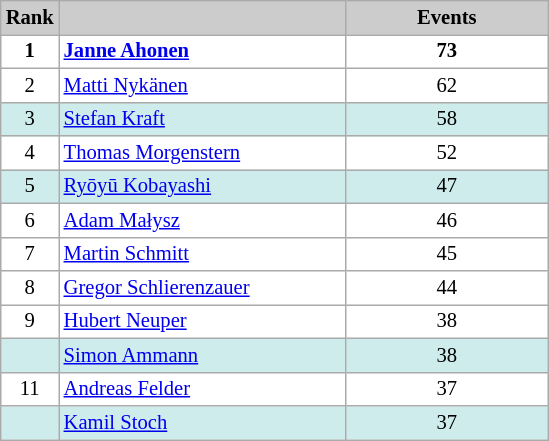<table class="wikitable plainrowheaders" style="background:#fff; font-size:86%; line-height:16px; border:grey solid 1px; border-collapse:collapse;">
<tr style="background:#ccc; text-align:center;">
<th style="background:#ccc;">Rank</th>
<th style="background:#ccc;" width="185"></th>
<th style="background:#ccc;" width="128">Events</th>
</tr>
<tr>
<td align=center><strong>1</strong></td>
<td> <strong><a href='#'>Janne Ahonen</a></strong></td>
<td align=center><strong>73</strong></td>
</tr>
<tr>
<td align=center>2</td>
<td> <a href='#'>Matti Nykänen</a></td>
<td align=center>62</td>
</tr>
<tr bgcolor=#CFECEC>
<td align=center>3</td>
<td> <a href='#'>Stefan Kraft</a></td>
<td align=center>58</td>
</tr>
<tr>
<td align=center>4</td>
<td> <a href='#'>Thomas Morgenstern</a></td>
<td align=center>52</td>
</tr>
<tr bgcolor=#CFECEC>
<td align=center>5</td>
<td> <a href='#'>Ryōyū Kobayashi</a></td>
<td align=center>47</td>
</tr>
<tr>
<td align=center>6</td>
<td> <a href='#'>Adam Małysz</a></td>
<td align=center>46</td>
</tr>
<tr>
<td align=center>7</td>
<td> <a href='#'>Martin Schmitt</a></td>
<td align=center>45</td>
</tr>
<tr>
<td align=center>8</td>
<td> <a href='#'>Gregor Schlierenzauer</a></td>
<td align=center>44</td>
</tr>
<tr>
<td align=center>9</td>
<td> <a href='#'>Hubert Neuper</a></td>
<td align=center>38</td>
</tr>
<tr bgcolor=#CFECEC>
<td align=center></td>
<td> <a href='#'>Simon Ammann</a></td>
<td align=center>38</td>
</tr>
<tr>
<td align=center>11</td>
<td> <a href='#'>Andreas Felder</a></td>
<td align=center>37</td>
</tr>
<tr bgcolor=#CFECEC>
<td align=center></td>
<td> <a href='#'>Kamil Stoch</a></td>
<td align=center>37</td>
</tr>
</table>
